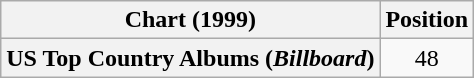<table class="wikitable plainrowheaders" style="text-align:center">
<tr>
<th scope="col">Chart (1999)</th>
<th scope="col">Position</th>
</tr>
<tr>
<th scope="row">US Top Country Albums (<em>Billboard</em>)</th>
<td>48</td>
</tr>
</table>
